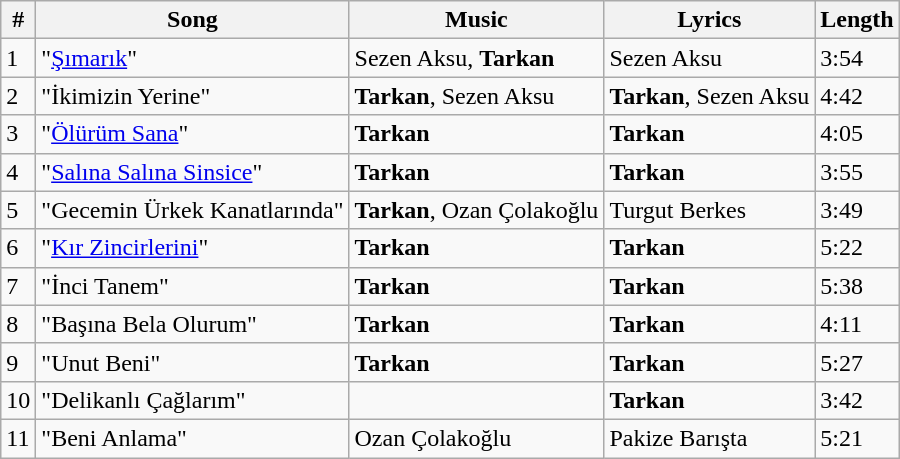<table class="wikitable">
<tr>
<th align="center">#</th>
<th align="center">Song</th>
<th align="center">Music</th>
<th align="center">Lyrics</th>
<th align="center">Length</th>
</tr>
<tr>
<td>1</td>
<td>"<a href='#'>Şımarık</a>"</td>
<td>Sezen Aksu, <strong>Tarkan</strong></td>
<td>Sezen Aksu</td>
<td>3:54</td>
</tr>
<tr>
<td>2</td>
<td>"İkimizin Yerine"</td>
<td><strong>Tarkan</strong>, Sezen Aksu</td>
<td><strong>Tarkan</strong>, Sezen Aksu</td>
<td>4:42</td>
</tr>
<tr>
<td>3</td>
<td>"<a href='#'>Ölürüm Sana</a>"</td>
<td><strong>Tarkan</strong></td>
<td><strong>Tarkan</strong></td>
<td>4:05</td>
</tr>
<tr>
<td>4</td>
<td>"<a href='#'>Salına Salına Sinsice</a>"</td>
<td><strong>Tarkan</strong></td>
<td><strong>Tarkan</strong></td>
<td>3:55</td>
</tr>
<tr>
<td>5</td>
<td>"Gecemin Ürkek Kanatlarında"</td>
<td><strong>Tarkan</strong>, Ozan Çolakoğlu</td>
<td>Turgut Berkes</td>
<td>3:49</td>
</tr>
<tr>
<td>6</td>
<td>"<a href='#'>Kır Zincirlerini</a>"</td>
<td><strong>Tarkan</strong></td>
<td><strong>Tarkan</strong></td>
<td>5:22</td>
</tr>
<tr>
<td>7</td>
<td>"İnci Tanem"</td>
<td><strong>Tarkan</strong></td>
<td><strong>Tarkan</strong></td>
<td>5:38</td>
</tr>
<tr>
<td>8</td>
<td>"Başına Bela Olurum"</td>
<td><strong>Tarkan</strong></td>
<td><strong>Tarkan</strong></td>
<td>4:11</td>
</tr>
<tr>
<td>9</td>
<td>"Unut Beni"</td>
<td><strong>Tarkan</strong></td>
<td><strong>Tarkan</strong></td>
<td>5:27</td>
</tr>
<tr>
<td>10</td>
<td>"Delikanlı Çağlarım"</td>
<td></td>
<td><strong>Tarkan</strong></td>
<td>3:42</td>
</tr>
<tr>
<td>11</td>
<td>"Beni Anlama"</td>
<td>Ozan Çolakoğlu</td>
<td>Pakize Barışta</td>
<td>5:21</td>
</tr>
</table>
